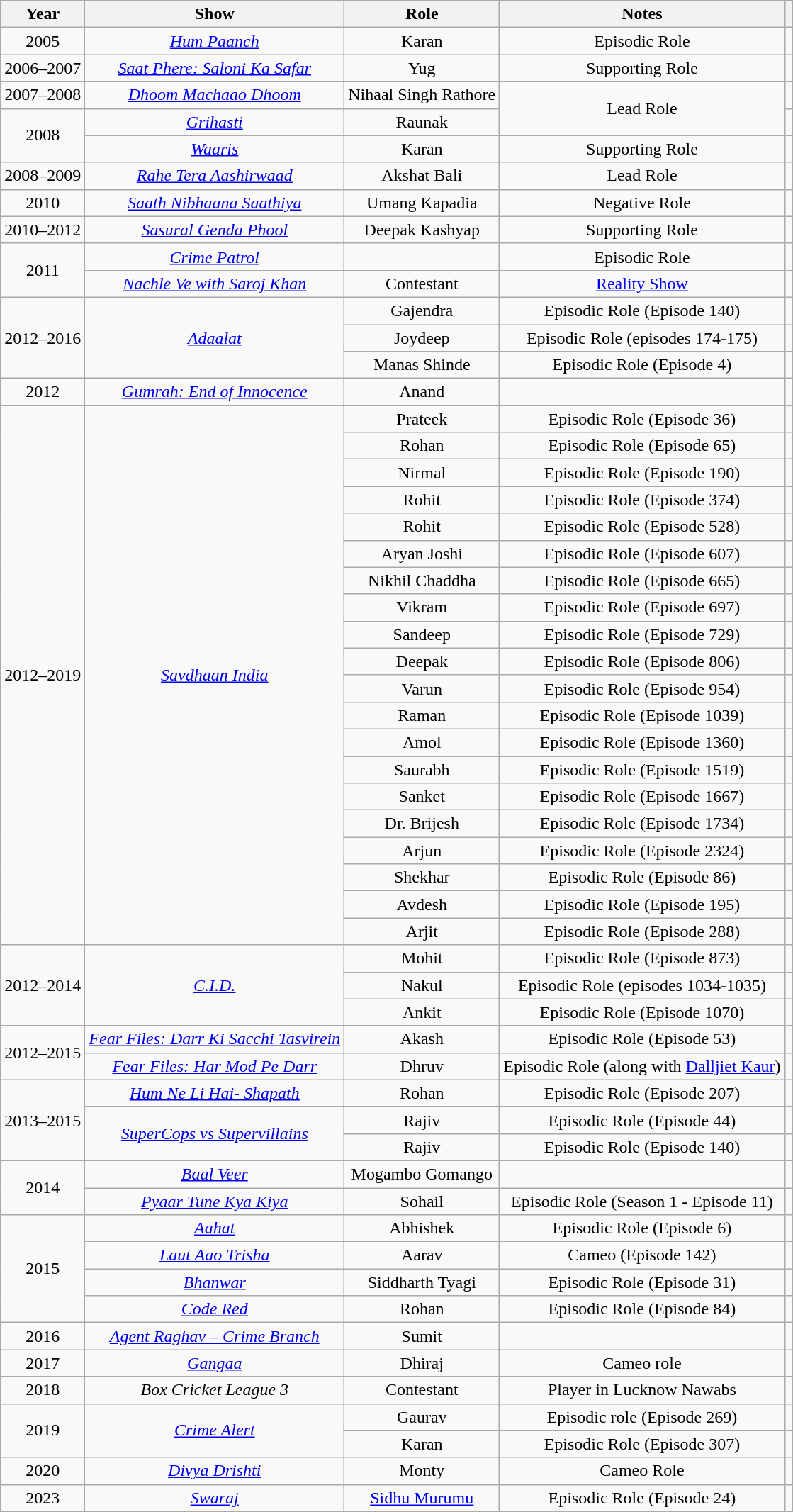<table class="wikitable" style="text-align:center;">
<tr>
<th>Year</th>
<th>Show</th>
<th>Role</th>
<th>Notes</th>
<th></th>
</tr>
<tr>
<td>2005</td>
<td><em><a href='#'>Hum Paanch</a></em></td>
<td>Karan</td>
<td>Episodic Role</td>
<td></td>
</tr>
<tr>
<td>2006–2007</td>
<td><em><a href='#'>Saat Phere: Saloni Ka Safar</a></em></td>
<td>Yug</td>
<td>Supporting Role</td>
<td></td>
</tr>
<tr>
<td>2007–2008</td>
<td><em><a href='#'>Dhoom Machaao Dhoom</a></em></td>
<td>Nihaal Singh Rathore</td>
<td rowspan="2">Lead Role</td>
<td></td>
</tr>
<tr>
<td rowspan="2">2008</td>
<td><em><a href='#'>Grihasti</a></em></td>
<td>Raunak</td>
<td></td>
</tr>
<tr>
<td><em><a href='#'>Waaris</a></em></td>
<td>Karan</td>
<td>Supporting Role</td>
<td style="text-align:center;"></td>
</tr>
<tr>
<td>2008–2009</td>
<td><em><a href='#'>Rahe Tera Aashirwaad</a></em></td>
<td>Akshat Bali</td>
<td>Lead Role</td>
<td></td>
</tr>
<tr>
<td>2010</td>
<td><em><a href='#'>Saath Nibhaana Saathiya</a></em></td>
<td>Umang Kapadia</td>
<td>Negative Role</td>
<td></td>
</tr>
<tr>
<td>2010–2012</td>
<td><em><a href='#'>Sasural Genda Phool</a></em></td>
<td>Deepak Kashyap</td>
<td>Supporting Role</td>
<td></td>
</tr>
<tr>
<td rowspan="2">2011</td>
<td><em><a href='#'>Crime Patrol</a></em></td>
<td></td>
<td>Episodic Role</td>
<td style="text-align:center;"></td>
</tr>
<tr>
<td><em><a href='#'>Nachle Ve with Saroj Khan</a></em></td>
<td>Contestant</td>
<td><a href='#'>Reality Show</a></td>
<td style="text-align:center;"></td>
</tr>
<tr>
<td rowspan="3">2012–2016</td>
<td rowspan="3"><em><a href='#'>Adaalat</a></em></td>
<td>Gajendra</td>
<td>Episodic Role (Episode 140)</td>
<td></td>
</tr>
<tr>
<td>Joydeep</td>
<td>Episodic Role (episodes 174-175)</td>
<td style="text-align:center;"></td>
</tr>
<tr>
<td>Manas Shinde</td>
<td>Episodic Role (Episode 4)</td>
<td style="text-align:center;"></td>
</tr>
<tr>
<td>2012</td>
<td><em><a href='#'>Gumrah: End of Innocence</a></em></td>
<td>Anand</td>
<td></td>
<td></td>
</tr>
<tr>
<td rowspan="20">2012–2019</td>
<td rowspan="20"><em><a href='#'>Savdhaan India</a></em></td>
<td>Prateek</td>
<td>Episodic Role (Episode 36)</td>
<td style="text-align:center;"></td>
</tr>
<tr>
<td>Rohan</td>
<td>Episodic Role (Episode 65)</td>
<td style="text-align:center;"></td>
</tr>
<tr>
<td>Nirmal</td>
<td>Episodic Role (Episode 190)</td>
<td></td>
</tr>
<tr>
<td>Rohit</td>
<td>Episodic Role (Episode 374)</td>
<td></td>
</tr>
<tr>
<td>Rohit</td>
<td>Episodic Role (Episode 528)</td>
<td style="text-align:center;"></td>
</tr>
<tr>
<td>Aryan Joshi</td>
<td>Episodic Role (Episode 607)</td>
<td style="text-align:center;"></td>
</tr>
<tr>
<td>Nikhil Chaddha</td>
<td>Episodic Role (Episode 665)</td>
<td></td>
</tr>
<tr>
<td>Vikram</td>
<td>Episodic Role (Episode 697)</td>
<td></td>
</tr>
<tr>
<td>Sandeep</td>
<td>Episodic Role (Episode 729)</td>
<td style="text-align:center;"></td>
</tr>
<tr>
<td>Deepak</td>
<td>Episodic Role (Episode 806)</td>
<td style="text-align:center;"></td>
</tr>
<tr>
<td>Varun</td>
<td>Episodic Role (Episode 954)</td>
<td></td>
</tr>
<tr>
<td>Raman</td>
<td>Episodic Role (Episode 1039)</td>
<td style="text-align:center;"></td>
</tr>
<tr>
<td>Amol</td>
<td>Episodic Role (Episode 1360)</td>
<td></td>
</tr>
<tr>
<td>Saurabh</td>
<td>Episodic Role (Episode 1519)</td>
<td></td>
</tr>
<tr>
<td>Sanket</td>
<td>Episodic Role (Episode 1667)</td>
<td></td>
</tr>
<tr>
<td>Dr. Brijesh</td>
<td>Episodic Role (Episode 1734)</td>
<td></td>
</tr>
<tr>
<td>Arjun</td>
<td>Episodic Role (Episode 2324)</td>
<td></td>
</tr>
<tr>
<td>Shekhar</td>
<td>Episodic Role (Episode 86)</td>
<td></td>
</tr>
<tr>
<td>Avdesh</td>
<td>Episodic Role (Episode 195)</td>
<td></td>
</tr>
<tr>
<td>Arjit</td>
<td>Episodic Role (Episode 288)</td>
<td></td>
</tr>
<tr>
<td rowspan="3">2012–2014</td>
<td rowspan="3"><em><a href='#'>C.I.D.</a></em></td>
<td>Mohit</td>
<td>Episodic Role (Episode 873)</td>
<td style="text-align:center;"></td>
</tr>
<tr>
<td>Nakul</td>
<td>Episodic Role (episodes 1034-1035)</td>
<td style="text-align:center;"></td>
</tr>
<tr>
<td>Ankit</td>
<td>Episodic Role (Episode 1070)</td>
<td></td>
</tr>
<tr>
<td rowspan="2">2012–2015</td>
<td><em><a href='#'>Fear Files: Darr Ki Sacchi Tasvirein</a></em></td>
<td>Akash</td>
<td>Episodic Role (Episode 53)</td>
<td style="text-align:center;"></td>
</tr>
<tr>
<td><em><a href='#'>Fear Files: Har Mod Pe Darr</a></em></td>
<td>Dhruv</td>
<td>Episodic Role (along with <a href='#'>Dalljiet Kaur</a>)</td>
<td style="text-align:center;"></td>
</tr>
<tr>
<td rowspan="3">2013–2015</td>
<td><em><a href='#'>Hum Ne Li Hai- Shapath</a></em></td>
<td>Rohan</td>
<td>Episodic Role (Episode 207)</td>
<td style="text-align:center;"></td>
</tr>
<tr>
<td rowspan="2"><em><a href='#'>SuperCops vs Supervillains</a></em></td>
<td>Rajiv</td>
<td>Episodic Role (Episode 44)</td>
<td style="text-align:center;"></td>
</tr>
<tr>
<td>Rajiv</td>
<td>Episodic Role (Episode 140)</td>
<td style="text-align:center;"></td>
</tr>
<tr>
<td rowspan="2">2014</td>
<td><em><a href='#'>Baal Veer</a></em></td>
<td>Mogambo Gomango</td>
<td></td>
<td style="text-align:center;"></td>
</tr>
<tr>
<td><em><a href='#'>Pyaar Tune Kya Kiya</a></em></td>
<td>Sohail</td>
<td>Episodic Role (Season 1 - Episode 11)</td>
<td style="text-align:center;"></td>
</tr>
<tr>
<td rowspan="4">2015</td>
<td><em><a href='#'>Aahat</a></em></td>
<td>Abhishek</td>
<td>Episodic Role (Episode 6)</td>
<td style="text-align:center;"></td>
</tr>
<tr>
<td><em><a href='#'>Laut Aao Trisha</a></em></td>
<td>Aarav</td>
<td>Cameo (Episode 142)</td>
<td style="text-align:center;"></td>
</tr>
<tr>
<td><em><a href='#'>Bhanwar</a></em></td>
<td>Siddharth Tyagi</td>
<td>Episodic Role (Episode 31)</td>
<td style="text-align:center;"></td>
</tr>
<tr>
<td><em><a href='#'>Code Red</a></em></td>
<td>Rohan</td>
<td>Episodic Role (Episode 84)</td>
<td></td>
</tr>
<tr>
<td>2016</td>
<td><em><a href='#'>Agent Raghav – Crime Branch</a></em></td>
<td>Sumit</td>
<td></td>
<td></td>
</tr>
<tr>
<td>2017</td>
<td><em><a href='#'>Gangaa</a></em></td>
<td>Dhiraj</td>
<td>Cameo role</td>
<td></td>
</tr>
<tr>
<td>2018</td>
<td><em>Box Cricket League 3</em></td>
<td>Contestant</td>
<td>Player in Lucknow Nawabs</td>
<td></td>
</tr>
<tr>
<td rowspan="2">2019</td>
<td rowspan="2"><em><a href='#'>Crime Alert</a></em></td>
<td>Gaurav</td>
<td>Episodic role (Episode 269)</td>
<td></td>
</tr>
<tr>
<td>Karan</td>
<td>Episodic Role (Episode 307)</td>
<td></td>
</tr>
<tr>
<td>2020</td>
<td><em><a href='#'>Divya Drishti</a></em></td>
<td>Monty</td>
<td>Cameo Role</td>
<td style="text-align:center;"></td>
</tr>
<tr>
<td>2023</td>
<td><a href='#'><em>Swaraj</em></a></td>
<td><a href='#'>Sidhu Murumu</a></td>
<td>Episodic Role (Episode 24)</td>
<td></td>
</tr>
</table>
